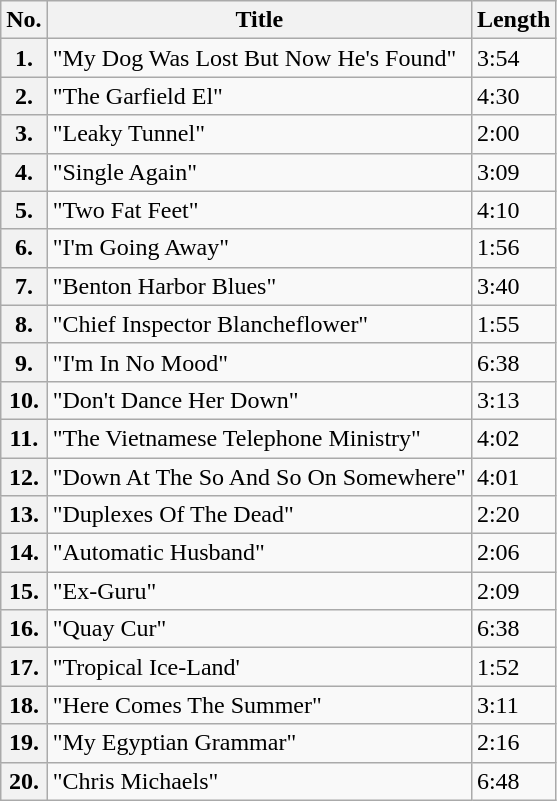<table class="wikitable">
<tr>
<th><abbr>No.</abbr></th>
<th>Title</th>
<th>Length</th>
</tr>
<tr>
<th>1.</th>
<td>"My Dog Was Lost But Now He's Found"</td>
<td>3:54</td>
</tr>
<tr>
<th>2.</th>
<td>"The Garfield El"</td>
<td>4:30</td>
</tr>
<tr>
<th>3.</th>
<td>"Leaky Tunnel"</td>
<td>2:00</td>
</tr>
<tr>
<th>4.</th>
<td>"Single Again"</td>
<td>3:09</td>
</tr>
<tr>
<th>5.</th>
<td>"Two Fat Feet"</td>
<td>4:10</td>
</tr>
<tr>
<th>6.</th>
<td>"I'm Going Away"</td>
<td>1:56</td>
</tr>
<tr>
<th>7.</th>
<td>"Benton Harbor Blues"</td>
<td>3:40</td>
</tr>
<tr>
<th>8.</th>
<td>"Chief Inspector Blancheflower"</td>
<td>1:55</td>
</tr>
<tr>
<th>9.</th>
<td>"I'm In No Mood"</td>
<td>6:38</td>
</tr>
<tr>
<th>10.</th>
<td>"Don't Dance Her Down"</td>
<td>3:13</td>
</tr>
<tr>
<th>11.</th>
<td>"The Vietnamese Telephone Ministry"</td>
<td>4:02</td>
</tr>
<tr>
<th>12.</th>
<td>"Down At The So And So On Somewhere"</td>
<td>4:01</td>
</tr>
<tr>
<th>13.</th>
<td>"Duplexes Of The Dead"</td>
<td>2:20</td>
</tr>
<tr>
<th>14.</th>
<td>"Automatic Husband"</td>
<td>2:06</td>
</tr>
<tr>
<th>15.</th>
<td>"Ex-Guru"</td>
<td>2:09</td>
</tr>
<tr>
<th>16.</th>
<td>"Quay Cur"</td>
<td>6:38</td>
</tr>
<tr>
<th>17.</th>
<td>"Tropical Ice-Land'</td>
<td>1:52</td>
</tr>
<tr>
<th>18.</th>
<td>"Here Comes The Summer"</td>
<td>3:11</td>
</tr>
<tr>
<th>19.</th>
<td>"My Egyptian Grammar"</td>
<td>2:16</td>
</tr>
<tr>
<th>20.</th>
<td>"Chris Michaels"</td>
<td>6:48</td>
</tr>
</table>
